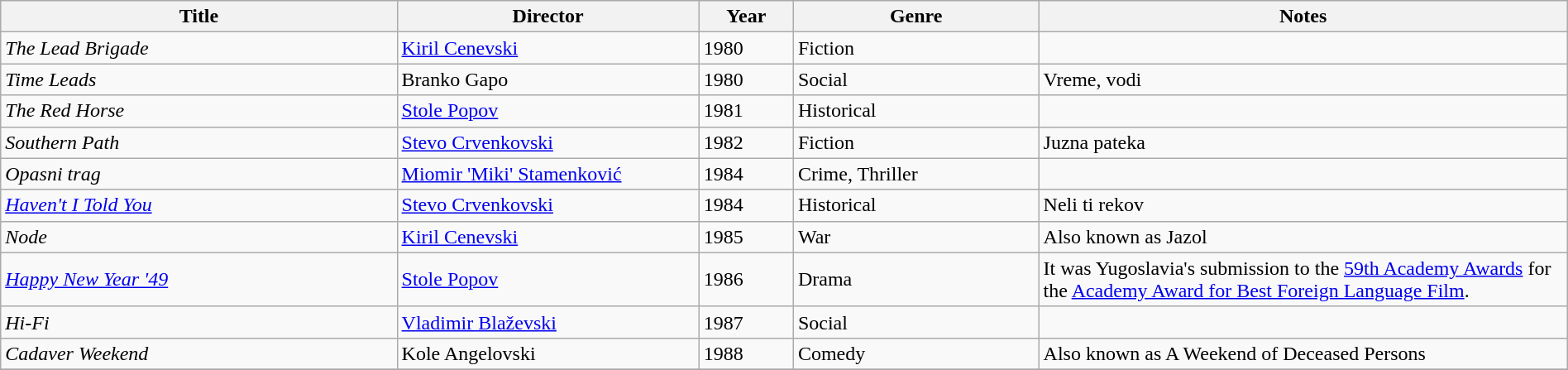<table class="wikitable" width= "100%">
<tr>
<th width=21%>Title</th>
<th width=16%>Director</th>
<th width=5%>Year</th>
<th width=13%>Genre</th>
<th width=28%>Notes</th>
</tr>
<tr>
<td><em>The Lead Brigade</em></td>
<td><a href='#'>Kiril Cenevski</a></td>
<td>1980</td>
<td>Fiction</td>
<td></td>
</tr>
<tr>
<td><em>Time Leads</em></td>
<td>Branko Gapo</td>
<td>1980</td>
<td>Social</td>
<td>Vreme, vodi</td>
</tr>
<tr>
<td><em>The Red Horse</em></td>
<td><a href='#'>Stole Popov</a></td>
<td>1981</td>
<td>Historical</td>
<td></td>
</tr>
<tr>
<td><em>Southern Path</em></td>
<td><a href='#'>Stevo Crvenkovski</a></td>
<td>1982</td>
<td>Fiction</td>
<td>Juzna pateka</td>
</tr>
<tr>
<td><em>Opasni trag</em></td>
<td><a href='#'>Miomir 'Miki' Stamenković</a></td>
<td>1984</td>
<td>Crime, Thriller</td>
<td></td>
</tr>
<tr>
<td><em><a href='#'>Haven't I Told You</a></em></td>
<td><a href='#'>Stevo Crvenkovski</a></td>
<td>1984</td>
<td>Historical</td>
<td>Neli ti rekov</td>
</tr>
<tr>
<td><em>Node</em></td>
<td><a href='#'>Kiril Cenevski</a></td>
<td>1985</td>
<td>War</td>
<td>Also known as Jazol</td>
</tr>
<tr>
<td><em><a href='#'>Happy New Year '49</a></em></td>
<td><a href='#'>Stole Popov</a></td>
<td>1986</td>
<td>Drama</td>
<td>It was Yugoslavia's submission to the <a href='#'>59th Academy Awards</a> for the <a href='#'>Academy Award for Best Foreign Language Film</a>.</td>
</tr>
<tr>
<td><em>Hi-Fi</em></td>
<td><a href='#'>Vladimir Blaževski</a></td>
<td>1987</td>
<td>Social</td>
<td></td>
</tr>
<tr>
<td><em>Cadaver Weekend</em></td>
<td>Kole Angelovski</td>
<td>1988</td>
<td>Comedy</td>
<td>Also known as A Weekend of Deceased Persons</td>
</tr>
<tr>
</tr>
</table>
